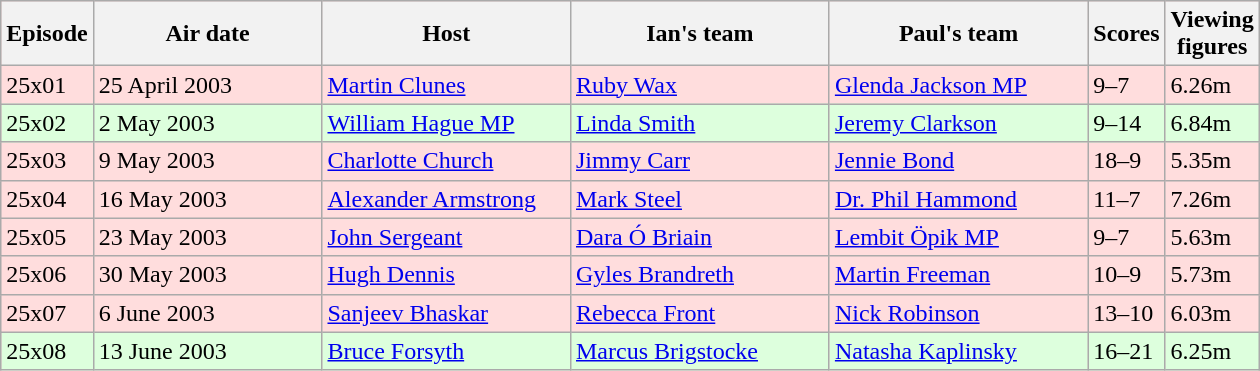<table class="wikitable"  style="width:840px; background:#fdd;">
<tr>
<th style="width:5%;">Episode</th>
<th style="width:21%;">Air date</th>
<th style="width:22%;">Host</th>
<th style="width:23%;">Ian's team</th>
<th style="width:23%;">Paul's team</th>
<th style="width:5%;">Scores</th>
<th style="width:120%;">Viewing figures</th>
</tr>
<tr>
<td>25x01</td>
<td>25 April 2003</td>
<td><a href='#'>Martin Clunes</a></td>
<td><a href='#'>Ruby Wax</a></td>
<td><a href='#'>Glenda Jackson MP</a></td>
<td>9–7</td>
<td>6.26m</td>
</tr>
<tr style="background:#dfd;">
<td>25x02</td>
<td>2 May 2003</td>
<td><a href='#'>William Hague MP</a></td>
<td><a href='#'>Linda Smith</a></td>
<td><a href='#'>Jeremy Clarkson</a></td>
<td>9–14</td>
<td>6.84m</td>
</tr>
<tr>
<td>25x03</td>
<td>9 May 2003</td>
<td><a href='#'>Charlotte Church</a></td>
<td><a href='#'>Jimmy Carr</a></td>
<td><a href='#'>Jennie Bond</a></td>
<td>18–9</td>
<td>5.35m</td>
</tr>
<tr>
<td>25x04</td>
<td>16 May 2003</td>
<td><a href='#'>Alexander Armstrong</a></td>
<td><a href='#'>Mark Steel</a></td>
<td><a href='#'>Dr. Phil Hammond</a></td>
<td>11–7</td>
<td>7.26m</td>
</tr>
<tr>
<td>25x05</td>
<td>23 May 2003</td>
<td><a href='#'>John Sergeant</a></td>
<td><a href='#'>Dara Ó Briain</a></td>
<td><a href='#'>Lembit Öpik MP</a></td>
<td>9–7</td>
<td>5.63m</td>
</tr>
<tr>
<td>25x06</td>
<td>30 May 2003</td>
<td><a href='#'>Hugh Dennis</a></td>
<td><a href='#'>Gyles Brandreth</a></td>
<td><a href='#'>Martin Freeman</a></td>
<td>10–9</td>
<td>5.73m</td>
</tr>
<tr>
<td>25x07</td>
<td>6 June 2003</td>
<td><a href='#'>Sanjeev Bhaskar</a></td>
<td><a href='#'>Rebecca Front</a></td>
<td><a href='#'>Nick Robinson</a></td>
<td>13–10</td>
<td>6.03m</td>
</tr>
<tr style="background:#dfd;">
<td>25x08</td>
<td>13 June 2003</td>
<td><a href='#'>Bruce Forsyth</a></td>
<td><a href='#'>Marcus Brigstocke</a></td>
<td><a href='#'>Natasha Kaplinsky</a></td>
<td>16–21</td>
<td>6.25m</td>
</tr>
</table>
